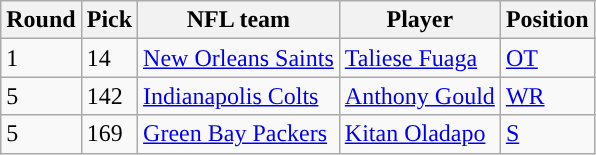<table class="wikitable">
<tr>
<th style="text-align:center; ">Round</th>
<th style="text-align:center; ">Pick</th>
<th style="text-align:center; ">NFL team</th>
<th style="text-align:center; ">Player</th>
<th style="text-align:center; ">Position</th>
</tr>
<tr>
<td>1</td>
<td>14</td>
<td><a href='#'>New Orleans Saints</a></td>
<td><a href='#'>Taliese Fuaga</a></td>
<td><a href='#'>OT</a></td>
</tr>
<tr>
<td>5</td>
<td>142</td>
<td><a href='#'>Indianapolis Colts</a></td>
<td><a href='#'>Anthony Gould</a></td>
<td><a href='#'>WR</a></td>
</tr>
<tr>
<td>5</td>
<td>169</td>
<td><a href='#'>Green Bay Packers</a></td>
<td><a href='#'>Kitan Oladapo</a></td>
<td><a href='#'>S</a></td>
</tr>
</table>
